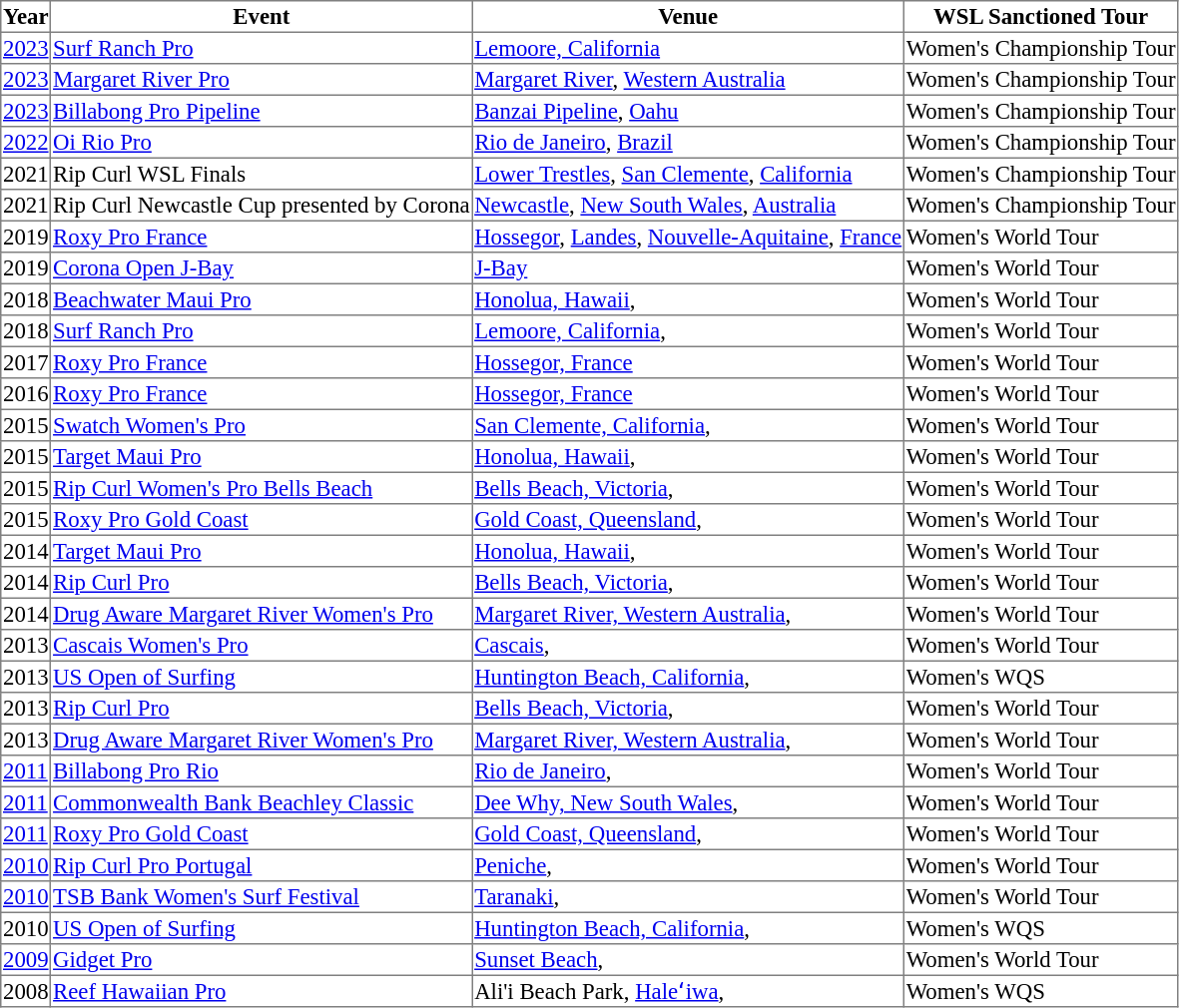<table class="toccolours sortable" border="1" style="font-size:95%; border-collapse:collapse;" celloadding="3">
<tr>
<th>Year</th>
<th>Event</th>
<th>Venue</th>
<th>WSL Sanctioned Tour</th>
</tr>
<tr>
<td><a href='#'>2023</a></td>
<td><a href='#'>Surf Ranch Pro</a></td>
<td><a href='#'>Lemoore, California</a> </td>
<td>Women's Championship Tour</td>
</tr>
<tr>
<td><a href='#'>2023</a></td>
<td><a href='#'>Margaret River Pro</a></td>
<td><a href='#'>Margaret River</a>, <a href='#'>Western Australia</a> </td>
<td>Women's Championship Tour</td>
</tr>
<tr>
<td><a href='#'>2023</a></td>
<td><a href='#'>Billabong Pro Pipeline</a></td>
<td><a href='#'>Banzai Pipeline</a>, <a href='#'>Oahu</a> </td>
<td>Women's Championship Tour</td>
</tr>
<tr>
<td><a href='#'>2022</a></td>
<td><a href='#'>Oi Rio Pro</a></td>
<td><a href='#'>Rio de Janeiro</a>, <a href='#'>Brazil</a> </td>
<td>Women's Championship Tour</td>
</tr>
<tr>
<td>2021</td>
<td>Rip Curl WSL Finals</td>
<td><a href='#'>Lower Trestles</a>, <a href='#'>San Clemente</a>, <a href='#'>California</a> </td>
<td>Women's Championship Tour</td>
</tr>
<tr>
<td>2021</td>
<td>Rip Curl Newcastle Cup presented by Corona</td>
<td><a href='#'>Newcastle</a>, <a href='#'>New South Wales</a>, <a href='#'>Australia</a> </td>
<td>Women's Championship Tour</td>
</tr>
<tr>
<td>2019</td>
<td><a href='#'>Roxy Pro France</a></td>
<td><a href='#'>Hossegor</a>, <a href='#'>Landes</a>, <a href='#'>Nouvelle-Aquitaine</a>, <a href='#'>France</a> </td>
<td>Women's World Tour</td>
</tr>
<tr>
<td>2019</td>
<td><a href='#'>Corona Open J-Bay</a></td>
<td><a href='#'>J-Bay</a> </td>
<td>Women's World Tour</td>
</tr>
<tr>
<td>2018</td>
<td><a href='#'>Beachwater Maui Pro</a></td>
<td><a href='#'>Honolua, Hawaii</a>, </td>
<td>Women's World Tour</td>
</tr>
<tr>
<td>2018</td>
<td><a href='#'>Surf Ranch Pro</a></td>
<td><a href='#'>Lemoore, California</a>, </td>
<td>Women's World Tour</td>
</tr>
<tr>
<td>2017</td>
<td><a href='#'>Roxy Pro France</a></td>
<td><a href='#'>Hossegor, France</a> </td>
<td>Women's World Tour</td>
</tr>
<tr>
<td>2016</td>
<td><a href='#'>Roxy Pro France</a></td>
<td><a href='#'>Hossegor, France</a> </td>
<td>Women's World Tour</td>
</tr>
<tr>
<td>2015</td>
<td><a href='#'>Swatch Women's Pro</a></td>
<td><a href='#'>San Clemente, California</a>, </td>
<td>Women's World Tour</td>
</tr>
<tr>
<td>2015</td>
<td><a href='#'>Target Maui Pro</a></td>
<td><a href='#'>Honolua, Hawaii</a>, </td>
<td>Women's World Tour</td>
</tr>
<tr>
<td>2015</td>
<td><a href='#'>Rip Curl Women's Pro Bells Beach</a></td>
<td><a href='#'>Bells Beach, Victoria</a>, </td>
<td>Women's World Tour</td>
</tr>
<tr>
<td>2015</td>
<td><a href='#'>Roxy Pro Gold Coast</a></td>
<td><a href='#'>Gold Coast, Queensland</a>, </td>
<td>Women's World Tour</td>
</tr>
<tr>
<td>2014</td>
<td><a href='#'>Target Maui Pro</a></td>
<td><a href='#'>Honolua, Hawaii</a>, </td>
<td>Women's World Tour</td>
</tr>
<tr>
<td>2014</td>
<td><a href='#'>Rip Curl Pro</a></td>
<td><a href='#'>Bells Beach, Victoria</a>, </td>
<td>Women's World Tour</td>
</tr>
<tr>
<td>2014</td>
<td><a href='#'>Drug Aware Margaret River Women's Pro</a></td>
<td><a href='#'>Margaret River, Western Australia</a>, </td>
<td>Women's World Tour</td>
</tr>
<tr>
<td>2013</td>
<td><a href='#'>Cascais Women's Pro</a></td>
<td><a href='#'>Cascais</a>, </td>
<td>Women's World Tour</td>
</tr>
<tr>
<td>2013</td>
<td><a href='#'>US Open of Surfing</a></td>
<td><a href='#'>Huntington Beach, California</a>, </td>
<td>Women's WQS</td>
</tr>
<tr>
<td>2013</td>
<td><a href='#'>Rip Curl Pro</a></td>
<td><a href='#'>Bells Beach, Victoria</a>, </td>
<td>Women's World Tour</td>
</tr>
<tr>
<td>2013</td>
<td><a href='#'>Drug Aware Margaret River Women's Pro</a></td>
<td><a href='#'>Margaret River, Western Australia</a>, </td>
<td>Women's World Tour</td>
</tr>
<tr>
<td><a href='#'>2011</a></td>
<td><a href='#'>Billabong Pro Rio</a></td>
<td><a href='#'>Rio de Janeiro</a>, </td>
<td>Women's World Tour</td>
</tr>
<tr>
<td><a href='#'>2011</a></td>
<td><a href='#'>Commonwealth Bank Beachley Classic</a></td>
<td><a href='#'>Dee Why, New South Wales</a>, </td>
<td>Women's World Tour</td>
</tr>
<tr>
<td><a href='#'>2011</a></td>
<td><a href='#'>Roxy Pro Gold Coast</a></td>
<td><a href='#'>Gold Coast, Queensland</a>, </td>
<td>Women's World Tour</td>
</tr>
<tr>
<td><a href='#'>2010</a></td>
<td><a href='#'>Rip Curl Pro Portugal</a></td>
<td><a href='#'>Peniche</a>, </td>
<td>Women's World Tour</td>
</tr>
<tr>
<td><a href='#'>2010</a></td>
<td><a href='#'>TSB Bank Women's Surf Festival</a></td>
<td><a href='#'>Taranaki</a>, </td>
<td>Women's World Tour</td>
</tr>
<tr>
<td>2010</td>
<td><a href='#'>US Open of Surfing</a></td>
<td><a href='#'>Huntington Beach, California</a>, </td>
<td>Women's WQS</td>
</tr>
<tr>
<td><a href='#'>2009</a></td>
<td><a href='#'>Gidget Pro</a></td>
<td><a href='#'>Sunset Beach</a>, </td>
<td>Women's World Tour</td>
</tr>
<tr>
<td>2008</td>
<td><a href='#'>Reef Hawaiian Pro</a></td>
<td>Ali'i Beach Park, <a href='#'>Haleʻiwa</a>, </td>
<td>Women's WQS</td>
</tr>
</table>
